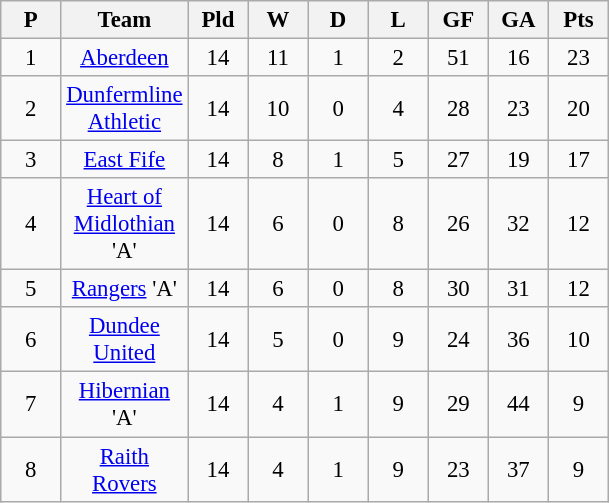<table class="wikitable" style="text-align:center; font-size:95%">
<tr>
<th width=33>P</th>
<th width=33>Team</th>
<th width=33>Pld</th>
<th width=33>W</th>
<th width=33>D</th>
<th width=33>L</th>
<th width=33>GF</th>
<th width=33>GA</th>
<th width=33>Pts</th>
</tr>
<tr>
<td>1</td>
<td><a href='#'>Aberdeen</a></td>
<td>14</td>
<td>11</td>
<td>1</td>
<td>2</td>
<td>51</td>
<td>16</td>
<td>23</td>
</tr>
<tr>
<td>2</td>
<td><a href='#'>Dunfermline Athletic</a></td>
<td>14</td>
<td>10</td>
<td>0</td>
<td>4</td>
<td>28</td>
<td>23</td>
<td>20</td>
</tr>
<tr>
<td>3</td>
<td><a href='#'>East Fife</a></td>
<td>14</td>
<td>8</td>
<td>1</td>
<td>5</td>
<td>27</td>
<td>19</td>
<td>17</td>
</tr>
<tr>
<td>4</td>
<td><a href='#'>Heart of Midlothian</a> 'A'</td>
<td>14</td>
<td>6</td>
<td>0</td>
<td>8</td>
<td>26</td>
<td>32</td>
<td>12</td>
</tr>
<tr>
<td>5</td>
<td><a href='#'>Rangers</a> 'A'</td>
<td>14</td>
<td>6</td>
<td>0</td>
<td>8</td>
<td>30</td>
<td>31</td>
<td>12</td>
</tr>
<tr>
<td>6</td>
<td><a href='#'>Dundee United</a></td>
<td>14</td>
<td>5</td>
<td>0</td>
<td>9</td>
<td>24</td>
<td>36</td>
<td>10</td>
</tr>
<tr>
<td>7</td>
<td><a href='#'>Hibernian</a> 'A'</td>
<td>14</td>
<td>4</td>
<td>1</td>
<td>9</td>
<td>29</td>
<td>44</td>
<td>9</td>
</tr>
<tr>
<td>8</td>
<td><a href='#'>Raith Rovers</a></td>
<td>14</td>
<td>4</td>
<td>1</td>
<td>9</td>
<td>23</td>
<td>37</td>
<td>9</td>
</tr>
</table>
